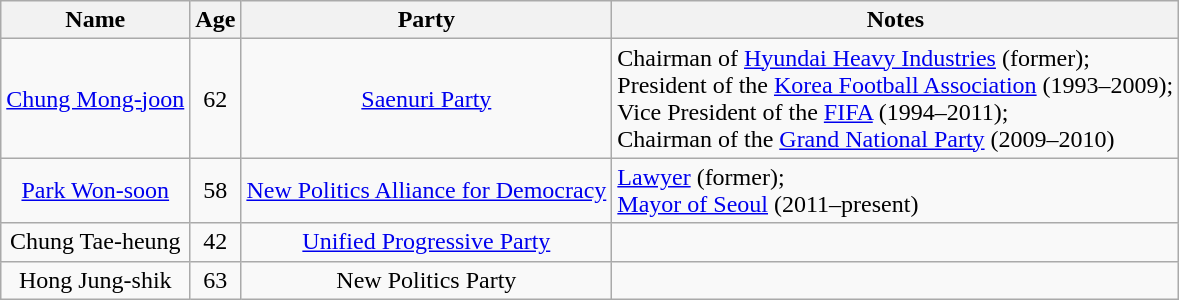<table class="wikitable">
<tr>
<th>Name</th>
<th>Age</th>
<th>Party</th>
<th>Notes</th>
</tr>
<tr>
<td align=center><a href='#'>Chung Mong-joon</a></td>
<td align=center>62</td>
<td align=center><a href='#'>Saenuri Party</a></td>
<td>Chairman of <a href='#'>Hyundai Heavy Industries</a> (former);<br>President of the <a href='#'>Korea Football Association</a> (1993–2009);<br>Vice President of the <a href='#'>FIFA</a> (1994–2011);<br>Chairman of the <a href='#'>Grand National Party</a> (2009–2010)</td>
</tr>
<tr>
<td align=center><a href='#'>Park Won-soon</a></td>
<td align=center>58</td>
<td align=center><a href='#'>New Politics Alliance for Democracy</a></td>
<td><a href='#'>Lawyer</a> (former);<br><a href='#'>Mayor of Seoul</a> (2011–present)</td>
</tr>
<tr>
<td align=center>Chung Tae-heung</td>
<td align=center>42</td>
<td align=center><a href='#'>Unified Progressive Party</a></td>
<td></td>
</tr>
<tr>
<td align=center>Hong Jung-shik</td>
<td align=center>63</td>
<td align=center>New Politics Party</td>
<td></td>
</tr>
</table>
